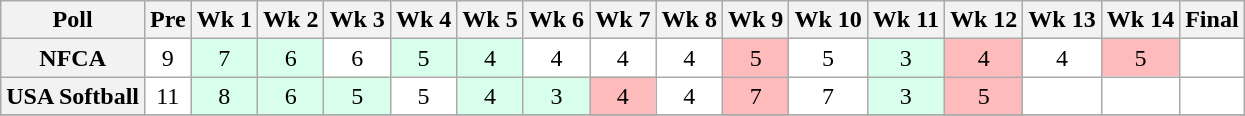<table class="wikitable" style="white-space:nowrap;">
<tr>
<th>Poll</th>
<th>Pre</th>
<th>Wk 1</th>
<th>Wk 2</th>
<th>Wk 3</th>
<th>Wk 4</th>
<th>Wk 5</th>
<th>Wk 6</th>
<th>Wk 7</th>
<th>Wk 8</th>
<th>Wk 9</th>
<th>Wk 10</th>
<th>Wk 11</th>
<th>Wk 12</th>
<th>Wk 13</th>
<th>Wk 14</th>
<th>Final</th>
</tr>
<tr style="text-align:center;">
<th>NFCA</th>
<td style="background:#FFF;">9</td>
<td style="background:#D8FFEB;">7</td>
<td style="background:#D8FFEB;">6</td>
<td style="background:#FFF;">6</td>
<td style="background:#D8FFEB;">5</td>
<td style="background:#D8FFEB;">4</td>
<td style="background:#FFF;">4</td>
<td style="background:#FFF;">4</td>
<td style="background:#FFF;">4</td>
<td style="background:#ffbbbb;">5</td>
<td style="background:#FFF;">5</td>
<td style="background:#D8FFEB;">3</td>
<td style="background:#ffbbbb;">4</td>
<td style="background:#FFF;">4</td>
<td style="background:#ffbbbb;">5</td>
<td style="background:#FFF;"></td>
</tr>
<tr style="text-align:center;">
<th>USA Softball</th>
<td style="background:#FFF;">11</td>
<td style="background:#D8FFEB;">8</td>
<td style="background:#D8FFEB;">6</td>
<td style="background:#D8FFEB;">5</td>
<td style="background:#FFF;">5</td>
<td style="background:#D8FFEB;">4</td>
<td style="background:#D8FFEB;">3</td>
<td style="background:#ffbbbb;">4</td>
<td style="background:#FFF;">4</td>
<td style="background:#ffbbbb;">7</td>
<td style="background:#FFF;">7</td>
<td style="background:#D8FFEB;">3</td>
<td style="background:#ffbbbb;">5</td>
<td style="background:#FFF;"></td>
<td style="background:#FFF;"></td>
<td style="background:#FFF;"></td>
</tr>
<tr style="background:#FFF;">
</tr>
</table>
